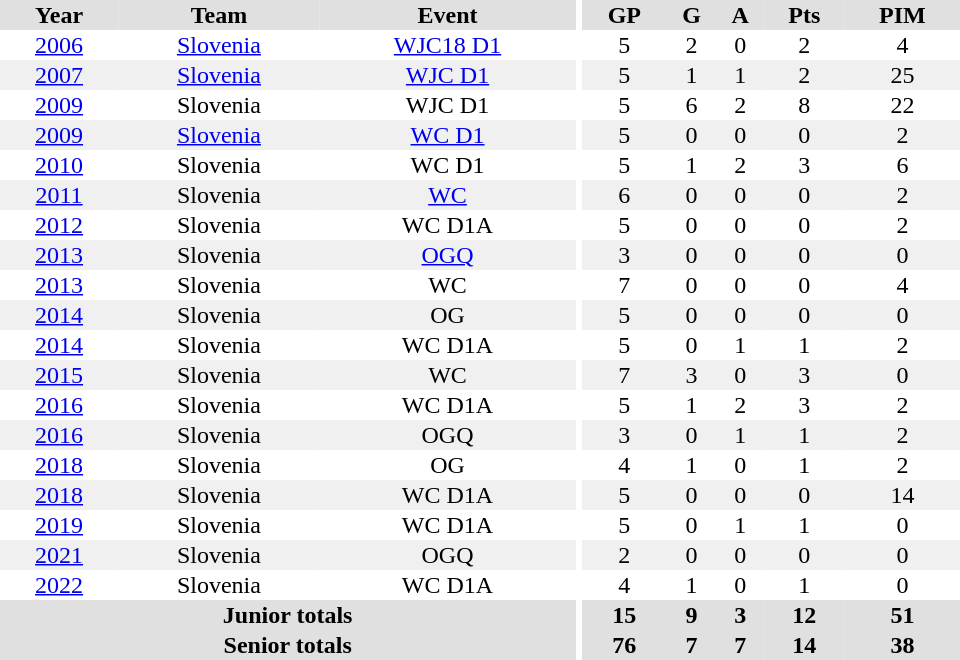<table border="0" cellpadding="1" cellspacing="0" ID="Table3" style="text-align:center; width:40em">
<tr ALIGN="center" bgcolor="#e0e0e0">
<th>Year</th>
<th>Team</th>
<th>Event</th>
<th rowspan="102" bgcolor="#ffffff"></th>
<th>GP</th>
<th>G</th>
<th>A</th>
<th>Pts</th>
<th>PIM</th>
</tr>
<tr>
<td><a href='#'>2006</a></td>
<td><a href='#'>Slovenia</a></td>
<td><a href='#'>WJC18 D1</a></td>
<td>5</td>
<td>2</td>
<td>0</td>
<td>2</td>
<td>4</td>
</tr>
<tr bgcolor="#f0f0f0">
<td><a href='#'>2007</a></td>
<td><a href='#'>Slovenia</a></td>
<td><a href='#'>WJC D1</a></td>
<td>5</td>
<td>1</td>
<td>1</td>
<td>2</td>
<td>25</td>
</tr>
<tr>
<td><a href='#'>2009</a></td>
<td>Slovenia</td>
<td>WJC D1</td>
<td>5</td>
<td>6</td>
<td>2</td>
<td>8</td>
<td>22</td>
</tr>
<tr bgcolor="#f0f0f0">
<td><a href='#'>2009</a></td>
<td><a href='#'>Slovenia</a></td>
<td><a href='#'>WC D1</a></td>
<td>5</td>
<td>0</td>
<td>0</td>
<td>0</td>
<td>2</td>
</tr>
<tr>
<td><a href='#'>2010</a></td>
<td>Slovenia</td>
<td>WC D1</td>
<td>5</td>
<td>1</td>
<td>2</td>
<td>3</td>
<td>6</td>
</tr>
<tr bgcolor="#f0f0f0">
<td><a href='#'>2011</a></td>
<td>Slovenia</td>
<td><a href='#'>WC</a></td>
<td>6</td>
<td>0</td>
<td>0</td>
<td>0</td>
<td>2</td>
</tr>
<tr>
<td><a href='#'>2012</a></td>
<td>Slovenia</td>
<td>WC D1A</td>
<td>5</td>
<td>0</td>
<td>0</td>
<td>0</td>
<td>2</td>
</tr>
<tr bgcolor="#f0f0f0">
<td><a href='#'>2013</a></td>
<td>Slovenia</td>
<td><a href='#'>OGQ</a></td>
<td>3</td>
<td>0</td>
<td>0</td>
<td>0</td>
<td>0</td>
</tr>
<tr>
<td><a href='#'>2013</a></td>
<td>Slovenia</td>
<td>WC</td>
<td>7</td>
<td>0</td>
<td>0</td>
<td>0</td>
<td>4</td>
</tr>
<tr bgcolor="#f0f0f0">
<td><a href='#'>2014</a></td>
<td>Slovenia</td>
<td>OG</td>
<td>5</td>
<td>0</td>
<td>0</td>
<td>0</td>
<td>0</td>
</tr>
<tr>
<td><a href='#'>2014</a></td>
<td>Slovenia</td>
<td>WC D1A</td>
<td>5</td>
<td>0</td>
<td>1</td>
<td>1</td>
<td>2</td>
</tr>
<tr bgcolor="#f0f0f0">
<td><a href='#'>2015</a></td>
<td>Slovenia</td>
<td>WC</td>
<td>7</td>
<td>3</td>
<td>0</td>
<td>3</td>
<td>0</td>
</tr>
<tr>
<td><a href='#'>2016</a></td>
<td>Slovenia</td>
<td>WC D1A</td>
<td>5</td>
<td>1</td>
<td>2</td>
<td>3</td>
<td>2</td>
</tr>
<tr bgcolor="#f0f0f0">
<td><a href='#'>2016</a></td>
<td>Slovenia</td>
<td>OGQ</td>
<td>3</td>
<td>0</td>
<td>1</td>
<td>1</td>
<td>2</td>
</tr>
<tr>
<td><a href='#'>2018</a></td>
<td>Slovenia</td>
<td>OG</td>
<td>4</td>
<td>1</td>
<td>0</td>
<td>1</td>
<td>2</td>
</tr>
<tr bgcolor="#f0f0f0">
<td><a href='#'>2018</a></td>
<td>Slovenia</td>
<td>WC D1A</td>
<td>5</td>
<td>0</td>
<td>0</td>
<td>0</td>
<td>14</td>
</tr>
<tr>
<td><a href='#'>2019</a></td>
<td>Slovenia</td>
<td>WC D1A</td>
<td>5</td>
<td>0</td>
<td>1</td>
<td>1</td>
<td>0</td>
</tr>
<tr bgcolor="#f0f0f0">
<td><a href='#'>2021</a></td>
<td>Slovenia</td>
<td>OGQ</td>
<td>2</td>
<td>0</td>
<td>0</td>
<td>0</td>
<td>0</td>
</tr>
<tr>
<td><a href='#'>2022</a></td>
<td>Slovenia</td>
<td>WC D1A</td>
<td>4</td>
<td>1</td>
<td>0</td>
<td>1</td>
<td>0</td>
</tr>
<tr bgcolor="#e0e0e0">
<th colspan=3>Junior totals</th>
<th>15</th>
<th>9</th>
<th>3</th>
<th>12</th>
<th>51</th>
</tr>
<tr bgcolor="#e0e0e0">
<th colspan=3>Senior totals</th>
<th>76</th>
<th>7</th>
<th>7</th>
<th>14</th>
<th>38</th>
</tr>
</table>
